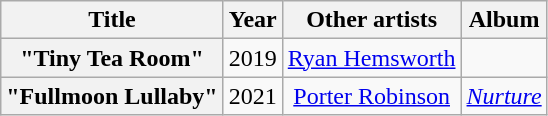<table class="wikitable plainrowheaders" style="text-align: center;">
<tr>
<th scope="col">Title</th>
<th scope="col">Year</th>
<th scope="col">Other artists</th>
<th scope="col">Album</th>
</tr>
<tr>
<th scope="row">"Tiny Tea Room"</th>
<td>2019</td>
<td><a href='#'>Ryan Hemsworth</a></td>
<td><br></td>
</tr>
<tr>
<th scope="row">"Fullmoon Lullaby"</th>
<td>2021</td>
<td><a href='#'>Porter Robinson</a></td>
<td><em><a href='#'>Nurture</a></em></td>
</tr>
</table>
